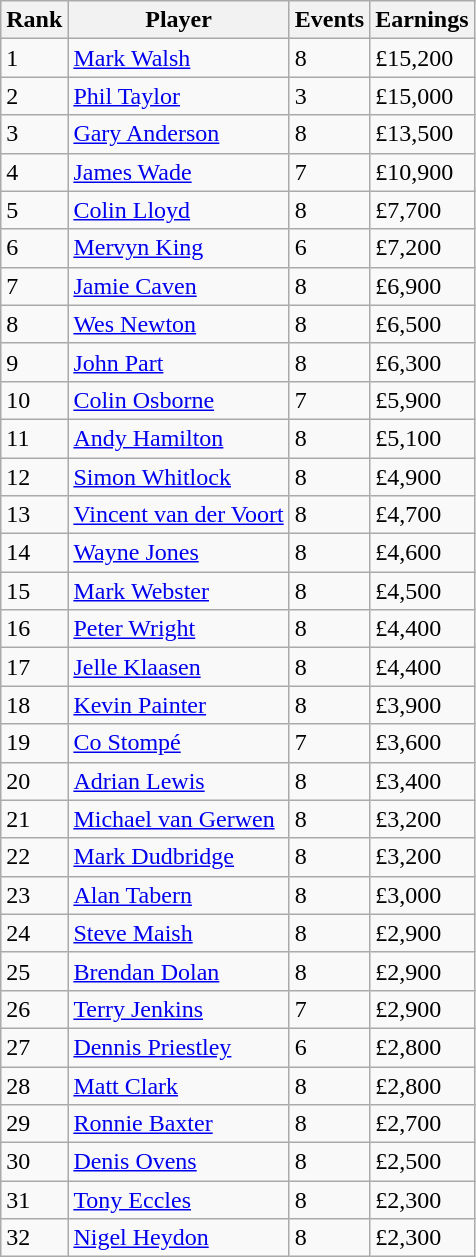<table class="wikitable">
<tr>
<th>Rank</th>
<th>Player</th>
<th>Events</th>
<th>Earnings</th>
</tr>
<tr>
<td>1</td>
<td> <a href='#'>Mark Walsh</a></td>
<td>8 </td>
<td>£15,200</td>
</tr>
<tr>
<td>2</td>
<td> <a href='#'>Phil Taylor</a></td>
<td>3 </td>
<td>£15,000</td>
</tr>
<tr>
<td>3</td>
<td> <a href='#'>Gary Anderson</a></td>
<td>8 </td>
<td>£13,500</td>
</tr>
<tr>
<td>4</td>
<td> <a href='#'>James Wade</a></td>
<td>7 </td>
<td>£10,900</td>
</tr>
<tr>
<td>5</td>
<td> <a href='#'>Colin Lloyd</a></td>
<td>8 </td>
<td>£7,700</td>
</tr>
<tr>
<td>6</td>
<td> <a href='#'>Mervyn King</a></td>
<td>6 </td>
<td>£7,200</td>
</tr>
<tr>
<td>7</td>
<td> <a href='#'>Jamie Caven</a></td>
<td>8 </td>
<td>£6,900</td>
</tr>
<tr>
<td>8</td>
<td> <a href='#'>Wes Newton</a></td>
<td>8 </td>
<td>£6,500</td>
</tr>
<tr>
<td>9</td>
<td> <a href='#'>John Part</a></td>
<td>8 </td>
<td>£6,300</td>
</tr>
<tr>
<td>10</td>
<td> <a href='#'>Colin Osborne</a></td>
<td>7 </td>
<td>£5,900</td>
</tr>
<tr>
<td>11</td>
<td> <a href='#'>Andy Hamilton</a></td>
<td>8 </td>
<td>£5,100</td>
</tr>
<tr>
<td>12</td>
<td> <a href='#'>Simon Whitlock</a></td>
<td>8 </td>
<td>£4,900</td>
</tr>
<tr>
<td>13</td>
<td> <a href='#'>Vincent van der Voort</a></td>
<td>8 </td>
<td>£4,700</td>
</tr>
<tr>
<td>14</td>
<td> <a href='#'>Wayne Jones</a></td>
<td>8 </td>
<td>£4,600</td>
</tr>
<tr>
<td>15</td>
<td> <a href='#'>Mark Webster</a></td>
<td>8 </td>
<td>£4,500</td>
</tr>
<tr>
<td>16</td>
<td> <a href='#'>Peter Wright</a></td>
<td>8 </td>
<td>£4,400</td>
</tr>
<tr>
<td>17</td>
<td> <a href='#'>Jelle Klaasen</a></td>
<td>8 </td>
<td>£4,400</td>
</tr>
<tr>
<td>18</td>
<td> <a href='#'>Kevin Painter</a></td>
<td>8 </td>
<td>£3,900</td>
</tr>
<tr>
<td>19</td>
<td> <a href='#'>Co Stompé</a></td>
<td>7 </td>
<td>£3,600</td>
</tr>
<tr>
<td>20</td>
<td> <a href='#'>Adrian Lewis</a></td>
<td>8 </td>
<td>£3,400</td>
</tr>
<tr>
<td>21</td>
<td> <a href='#'>Michael van Gerwen</a></td>
<td>8 </td>
<td>£3,200</td>
</tr>
<tr>
<td>22</td>
<td> <a href='#'>Mark Dudbridge</a></td>
<td>8 </td>
<td>£3,200</td>
</tr>
<tr>
<td>23</td>
<td> <a href='#'>Alan Tabern</a></td>
<td>8 </td>
<td>£3,000</td>
</tr>
<tr>
<td>24</td>
<td> <a href='#'>Steve Maish</a></td>
<td>8 </td>
<td>£2,900</td>
</tr>
<tr>
<td>25</td>
<td> <a href='#'>Brendan Dolan</a></td>
<td>8 </td>
<td>£2,900</td>
</tr>
<tr>
<td>26</td>
<td> <a href='#'>Terry Jenkins</a></td>
<td>7 </td>
<td>£2,900</td>
</tr>
<tr>
<td>27</td>
<td> <a href='#'>Dennis Priestley</a></td>
<td>6 </td>
<td>£2,800</td>
</tr>
<tr>
<td>28</td>
<td> <a href='#'>Matt Clark</a></td>
<td>8 </td>
<td>£2,800</td>
</tr>
<tr>
<td>29</td>
<td> <a href='#'>Ronnie Baxter</a></td>
<td>8 </td>
<td>£2,700</td>
</tr>
<tr>
<td>30</td>
<td> <a href='#'>Denis Ovens</a></td>
<td>8 </td>
<td>£2,500</td>
</tr>
<tr>
<td>31</td>
<td> <a href='#'>Tony Eccles</a></td>
<td>8 </td>
<td>£2,300</td>
</tr>
<tr>
<td>32</td>
<td> <a href='#'>Nigel Heydon</a></td>
<td>8 </td>
<td>£2,300</td>
</tr>
</table>
